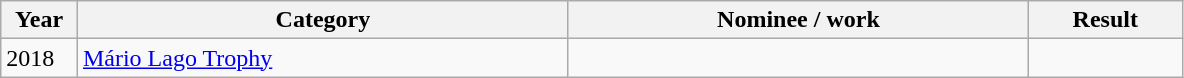<table class=wikitable>
<tr>
<th Width=5%>Year</th>
<th Width=32%>Category</th>
<th Width=30%>Nominee / work</th>
<th Width=10%>Result</th>
</tr>
<tr>
<td>2018</td>
<td><a href='#'>Mário Lago Trophy</a></td>
<td></td>
<td></td>
</tr>
</table>
